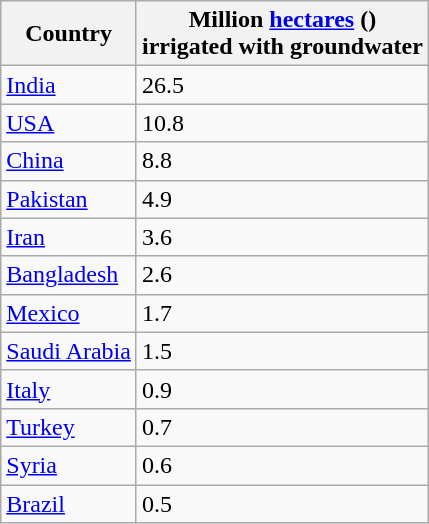<table class="wikitable sortable">
<tr>
<th>Country</th>
<th>Million <a href='#'>hectares</a> ()<br>irrigated with groundwater</th>
</tr>
<tr>
<td><a href='#'>India</a></td>
<td>26.5</td>
</tr>
<tr>
<td><a href='#'>USA</a></td>
<td>10.8</td>
</tr>
<tr>
<td><a href='#'>China</a></td>
<td>8.8</td>
</tr>
<tr>
<td><a href='#'>Pakistan</a></td>
<td>4.9</td>
</tr>
<tr>
<td><a href='#'>Iran</a></td>
<td>3.6</td>
</tr>
<tr>
<td><a href='#'>Bangladesh</a></td>
<td>2.6</td>
</tr>
<tr>
<td><a href='#'>Mexico</a></td>
<td>1.7</td>
</tr>
<tr>
<td><a href='#'>Saudi Arabia</a></td>
<td>1.5</td>
</tr>
<tr>
<td><a href='#'>Italy</a></td>
<td>0.9</td>
</tr>
<tr>
<td><a href='#'>Turkey</a></td>
<td>0.7</td>
</tr>
<tr>
<td><a href='#'>Syria</a></td>
<td>0.6</td>
</tr>
<tr>
<td><a href='#'>Brazil</a></td>
<td>0.5</td>
</tr>
</table>
